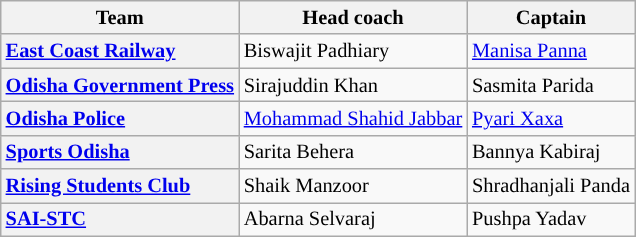<table class="wikitable sortable" style="text-align: left; font-size:85%">
<tr>
<th scope=col>Team</th>
<th scope=col>Head coach</th>
<th scope=col>Captain</th>
</tr>
<tr>
<th scope=row style="text-align: left;"><a href='#'>East Coast Railway</a></th>
<td> Biswajit Padhiary</td>
<td> <a href='#'>Manisa Panna</a></td>
</tr>
<tr>
<th scope=row style="text-align: left;"><a href='#'>Odisha Government Press</a></th>
<td> Sirajuddin Khan</td>
<td> Sasmita Parida</td>
</tr>
<tr>
<th scope=row style="text-align: left;"><a href='#'>Odisha Police</a></th>
<td> <a href='#'>Mohammad Shahid Jabbar</a></td>
<td> <a href='#'>Pyari Xaxa</a></td>
</tr>
<tr>
<th scope=row style="text-align: left;"><a href='#'>Sports Odisha</a></th>
<td> Sarita Behera</td>
<td> Bannya Kabiraj</td>
</tr>
<tr>
<th scope=row style="text-align: left;"><a href='#'>Rising Students Club</a></th>
<td> Shaik Manzoor</td>
<td> Shradhanjali Panda</td>
</tr>
<tr>
<th scope=row style="text-align: left;"><a href='#'>SAI-STC</a></th>
<td> Abarna Selvaraj</td>
<td> Pushpa Yadav</td>
</tr>
</table>
